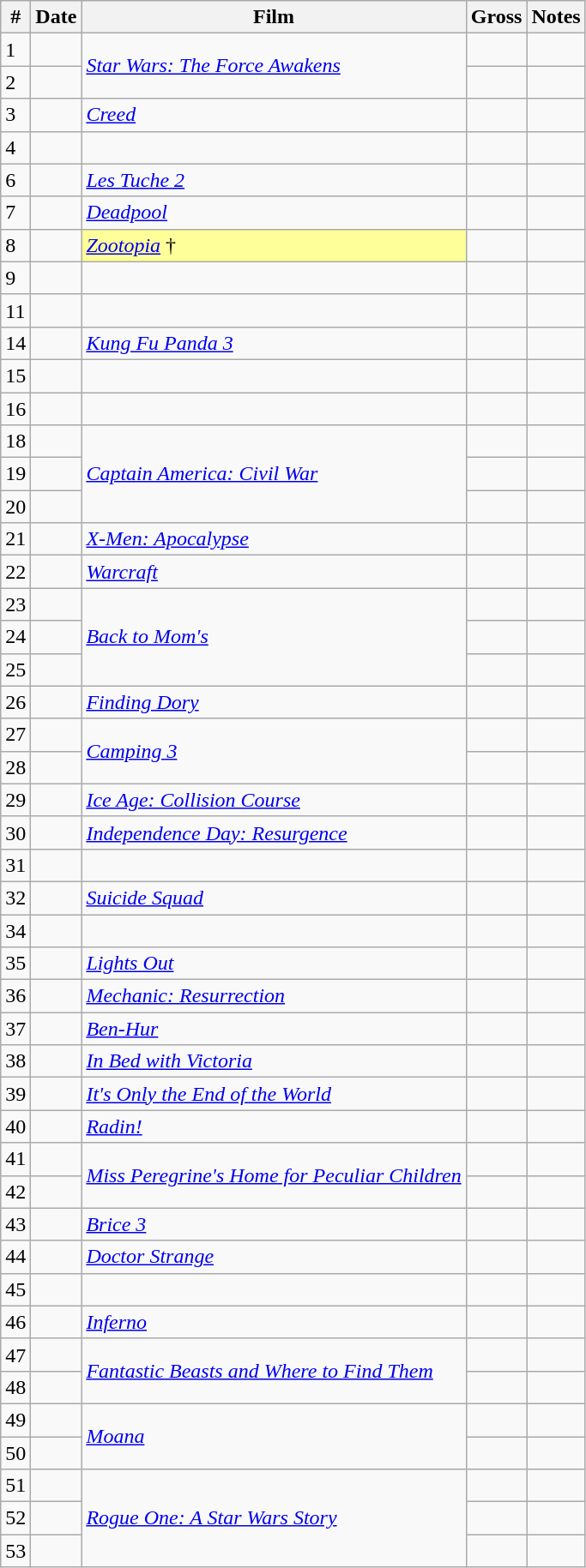<table class="wikitable sortable">
<tr>
<th>#</th>
<th>Date</th>
<th>Film</th>
<th>Gross</th>
<th>Notes</th>
</tr>
<tr>
<td>1</td>
<td></td>
<td rowspan="2"><em><a href='#'>Star Wars: The Force Awakens</a></em></td>
<td></td>
<td></td>
</tr>
<tr>
<td>2</td>
<td></td>
<td></td>
<td></td>
</tr>
<tr>
<td>3</td>
<td></td>
<td><em><a href='#'>Creed</a></em></td>
<td></td>
<td></td>
</tr>
<tr>
<td>4</td>
<td></td>
<td></td>
<td></td>
<td></td>
</tr>
<tr>
<td>6</td>
<td></td>
<td><em><a href='#'>Les Tuche 2</a></em></td>
<td></td>
<td></td>
</tr>
<tr>
<td>7</td>
<td></td>
<td><em><a href='#'>Deadpool</a></em></td>
<td></td>
<td></td>
</tr>
<tr>
<td>8</td>
<td></td>
<td style="background-color:#FFFF99"><em><a href='#'>Zootopia</a></em> †</td>
<td></td>
<td></td>
</tr>
<tr>
<td>9</td>
<td></td>
<td></td>
<td></td>
<td></td>
</tr>
<tr>
<td>11</td>
<td></td>
<td></td>
<td></td>
<td></td>
</tr>
<tr>
<td>14</td>
<td></td>
<td><em><a href='#'>Kung Fu Panda 3</a></em></td>
<td></td>
<td></td>
</tr>
<tr>
<td>15</td>
<td></td>
<td></td>
<td></td>
<td></td>
</tr>
<tr>
<td>16</td>
<td></td>
<td></td>
<td></td>
<td></td>
</tr>
<tr>
<td>18</td>
<td></td>
<td rowspan="3"><em><a href='#'>Captain America: Civil War</a></em></td>
<td></td>
<td></td>
</tr>
<tr>
<td>19</td>
<td></td>
<td></td>
<td></td>
</tr>
<tr>
<td>20</td>
<td></td>
<td></td>
<td></td>
</tr>
<tr>
<td>21</td>
<td></td>
<td><em><a href='#'>X-Men: Apocalypse</a></em></td>
<td></td>
<td></td>
</tr>
<tr>
<td>22</td>
<td></td>
<td><em><a href='#'>Warcraft</a></em></td>
<td></td>
<td></td>
</tr>
<tr>
<td>23</td>
<td></td>
<td rowspan="3"><em><a href='#'>Back to Mom's</a></em></td>
<td></td>
<td></td>
</tr>
<tr>
<td>24</td>
<td></td>
<td></td>
<td></td>
</tr>
<tr>
<td>25</td>
<td></td>
<td></td>
<td></td>
</tr>
<tr>
<td>26</td>
<td></td>
<td><em><a href='#'>Finding Dory</a></em></td>
<td></td>
<td></td>
</tr>
<tr>
<td>27</td>
<td></td>
<td rowspan="2"><em><a href='#'>Camping 3</a></em></td>
<td></td>
<td></td>
</tr>
<tr>
<td>28</td>
<td></td>
<td></td>
<td></td>
</tr>
<tr>
<td>29</td>
<td></td>
<td><em><a href='#'>Ice Age: Collision Course</a></em></td>
<td></td>
<td></td>
</tr>
<tr>
<td>30</td>
<td></td>
<td><em><a href='#'>Independence Day: Resurgence</a></em></td>
<td></td>
<td></td>
</tr>
<tr>
<td>31</td>
<td></td>
<td></td>
<td></td>
<td></td>
</tr>
<tr>
<td>32</td>
<td></td>
<td><em><a href='#'>Suicide Squad</a></em></td>
<td></td>
<td></td>
</tr>
<tr>
<td>34</td>
<td></td>
<td></td>
<td></td>
<td></td>
</tr>
<tr>
<td>35</td>
<td></td>
<td><em><a href='#'>Lights Out</a></em></td>
<td></td>
<td></td>
</tr>
<tr>
<td>36</td>
<td></td>
<td><em><a href='#'>Mechanic: Resurrection</a></em></td>
<td></td>
<td></td>
</tr>
<tr>
<td>37</td>
<td></td>
<td><em><a href='#'>Ben-Hur</a></em></td>
<td></td>
<td></td>
</tr>
<tr>
<td>38</td>
<td></td>
<td><em><a href='#'>In Bed with Victoria</a></em></td>
<td></td>
<td></td>
</tr>
<tr>
<td>39</td>
<td></td>
<td><em><a href='#'>It's Only the End of the World</a></em></td>
<td></td>
<td></td>
</tr>
<tr>
<td>40</td>
<td></td>
<td><em><a href='#'>Radin!</a></em></td>
<td></td>
<td></td>
</tr>
<tr>
<td>41</td>
<td></td>
<td rowspan="2"><em><a href='#'>Miss Peregrine's Home for Peculiar Children</a></em></td>
<td></td>
<td></td>
</tr>
<tr>
<td>42</td>
<td></td>
<td></td>
<td></td>
</tr>
<tr>
<td>43</td>
<td></td>
<td><em><a href='#'>Brice 3</a></em></td>
<td></td>
<td></td>
</tr>
<tr>
<td>44</td>
<td></td>
<td><em><a href='#'>Doctor Strange</a></em></td>
<td></td>
<td></td>
</tr>
<tr>
<td>45</td>
<td></td>
<td></td>
<td></td>
<td></td>
</tr>
<tr>
<td>46</td>
<td></td>
<td><em><a href='#'>Inferno</a></em></td>
<td></td>
<td></td>
</tr>
<tr>
<td>47</td>
<td></td>
<td rowspan="2"><em><a href='#'>Fantastic Beasts and Where to Find Them</a></em></td>
<td></td>
<td></td>
</tr>
<tr>
<td>48</td>
<td></td>
<td></td>
<td></td>
</tr>
<tr>
<td>49</td>
<td></td>
<td rowspan="2"><em><a href='#'>Moana</a></em></td>
<td></td>
<td></td>
</tr>
<tr>
<td>50</td>
<td></td>
<td></td>
<td></td>
</tr>
<tr>
<td>51</td>
<td></td>
<td rowspan="3"><em><a href='#'>Rogue One: A Star Wars Story</a></em></td>
<td></td>
<td></td>
</tr>
<tr>
<td>52</td>
<td></td>
<td></td>
<td></td>
</tr>
<tr>
<td>53</td>
<td></td>
<td></td>
<td></td>
</tr>
</table>
